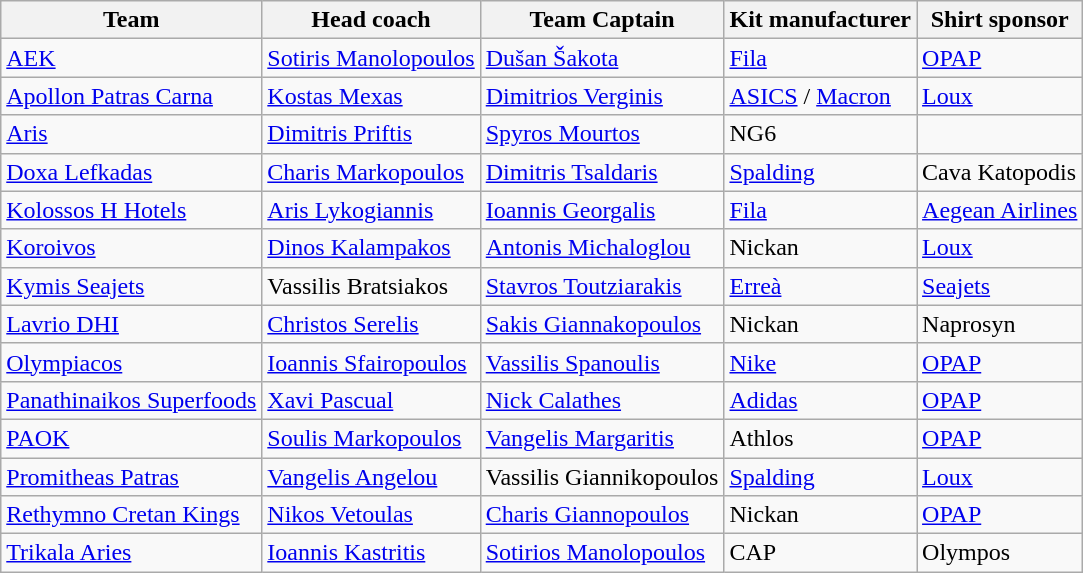<table class="wikitable sortable" text-align: left;">
<tr>
<th>Team</th>
<th>Head coach</th>
<th>Team Captain</th>
<th>Kit manufacturer</th>
<th>Shirt sponsor</th>
</tr>
<tr>
<td><a href='#'>AEK</a></td>
<td> <a href='#'>Sotiris Manolopoulos</a></td>
<td> <a href='#'>Dušan Šakota</a></td>
<td><a href='#'>Fila</a></td>
<td><a href='#'>OPAP</a></td>
</tr>
<tr>
<td><a href='#'>Apollon Patras Carna</a></td>
<td> <a href='#'>Kostas Mexas</a></td>
<td> <a href='#'>Dimitrios Verginis</a></td>
<td><a href='#'>ASICS</a> / <a href='#'>Macron</a></td>
<td><a href='#'>Loux</a></td>
</tr>
<tr>
<td><a href='#'>Aris</a></td>
<td> <a href='#'>Dimitris Priftis</a></td>
<td> <a href='#'>Spyros Mourtos</a></td>
<td>NG6</td>
<td></td>
</tr>
<tr>
<td><a href='#'>Doxa Lefkadas</a></td>
<td> <a href='#'>Charis Markopoulos</a></td>
<td> <a href='#'>Dimitris Tsaldaris</a></td>
<td><a href='#'>Spalding</a></td>
<td>Cava Katopodis</td>
</tr>
<tr>
<td><a href='#'>Kolossos H Hotels</a></td>
<td> <a href='#'>Aris Lykogiannis</a></td>
<td> <a href='#'>Ioannis Georgalis</a></td>
<td><a href='#'>Fila</a></td>
<td><a href='#'>Aegean Airlines</a></td>
</tr>
<tr>
<td><a href='#'>Koroivos</a></td>
<td> <a href='#'>Dinos Kalampakos</a></td>
<td> <a href='#'>Antonis Michaloglou</a></td>
<td>Nickan</td>
<td><a href='#'>Loux</a></td>
</tr>
<tr>
<td><a href='#'>Kymis Seajets</a></td>
<td> Vassilis Bratsiakos</td>
<td> <a href='#'>Stavros Toutziarakis</a></td>
<td><a href='#'>Erreà</a></td>
<td><a href='#'>Seajets</a></td>
</tr>
<tr>
<td><a href='#'>Lavrio DHI</a></td>
<td> <a href='#'>Christos Serelis</a></td>
<td> <a href='#'>Sakis Giannakopoulos</a></td>
<td>Nickan</td>
<td>Naprosyn</td>
</tr>
<tr>
<td><a href='#'>Olympiacos</a></td>
<td> <a href='#'>Ioannis Sfairopoulos</a></td>
<td> <a href='#'>Vassilis Spanoulis</a></td>
<td><a href='#'>Nike</a></td>
<td><a href='#'>OPAP</a></td>
</tr>
<tr>
<td><a href='#'>Panathinaikos Superfoods</a></td>
<td> <a href='#'>Xavi Pascual</a></td>
<td> <a href='#'>Nick Calathes</a></td>
<td><a href='#'>Adidas</a></td>
<td><a href='#'>OPAP</a></td>
</tr>
<tr>
<td><a href='#'>PAOK</a></td>
<td> <a href='#'>Soulis Markopoulos</a></td>
<td> <a href='#'>Vangelis Margaritis</a></td>
<td>Athlos</td>
<td><a href='#'>OPAP</a></td>
</tr>
<tr>
<td><a href='#'>Promitheas Patras</a></td>
<td> <a href='#'>Vangelis Angelou</a></td>
<td> Vassilis Giannikopoulos</td>
<td><a href='#'>Spalding</a></td>
<td><a href='#'>Loux</a></td>
</tr>
<tr>
<td><a href='#'>Rethymno Cretan Kings</a></td>
<td> <a href='#'>Nikos Vetoulas</a></td>
<td> <a href='#'>Charis Giannopoulos</a></td>
<td>Nickan</td>
<td><a href='#'>OPAP</a></td>
</tr>
<tr>
<td><a href='#'>Trikala Aries</a></td>
<td> <a href='#'>Ioannis Kastritis</a></td>
<td> <a href='#'>Sotirios Manolopoulos</a></td>
<td>CAP</td>
<td>Olympos</td>
</tr>
</table>
